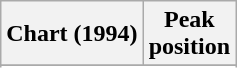<table class="wikitable sortable">
<tr>
<th align="left">Chart (1994)</th>
<th align="center">Peak<br>position</th>
</tr>
<tr>
</tr>
<tr>
</tr>
<tr>
</tr>
</table>
